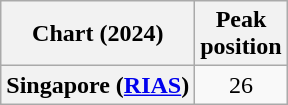<table class="wikitable plainrowheaders" style="text-align:center">
<tr>
<th scope="col">Chart (2024)</th>
<th scope="col">Peak<br>position</th>
</tr>
<tr>
<th scope="row">Singapore (<a href='#'>RIAS</a>)</th>
<td>26</td>
</tr>
</table>
